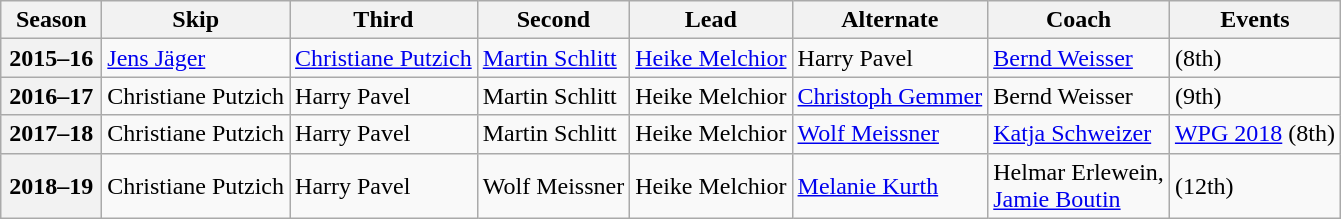<table class="wikitable">
<tr>
<th scope="col" width=60>Season</th>
<th scope="col">Skip</th>
<th scope="col">Third</th>
<th scope="col">Second</th>
<th scope="col">Lead</th>
<th scope="col">Alternate</th>
<th scope="col">Coach</th>
<th scope="col">Events</th>
</tr>
<tr>
<th scope="row">2015–16</th>
<td><a href='#'>Jens Jäger</a></td>
<td><a href='#'>Christiane Putzich</a></td>
<td><a href='#'>Martin Schlitt</a></td>
<td><a href='#'>Heike Melchior</a></td>
<td>Harry Pavel</td>
<td><a href='#'>Bernd Weisser</a></td>
<td> (8th)</td>
</tr>
<tr>
<th scope="row">2016–17</th>
<td>Christiane Putzich</td>
<td>Harry Pavel</td>
<td>Martin Schlitt</td>
<td>Heike Melchior</td>
<td><a href='#'>Christoph Gemmer</a></td>
<td>Bernd Weisser</td>
<td> (9th)</td>
</tr>
<tr>
<th scope="row">2017–18</th>
<td>Christiane Putzich</td>
<td>Harry Pavel</td>
<td>Martin Schlitt</td>
<td>Heike Melchior</td>
<td><a href='#'>Wolf Meissner</a></td>
<td><a href='#'>Katja Schweizer</a></td>
<td><a href='#'>WPG 2018</a> (8th)</td>
</tr>
<tr>
<th scope="row">2018–19</th>
<td>Christiane Putzich</td>
<td>Harry Pavel</td>
<td>Wolf Meissner</td>
<td>Heike Melchior</td>
<td><a href='#'>Melanie Kurth</a></td>
<td>Helmar Erlewein,<br><a href='#'>Jamie Boutin</a></td>
<td> (12th)</td>
</tr>
</table>
